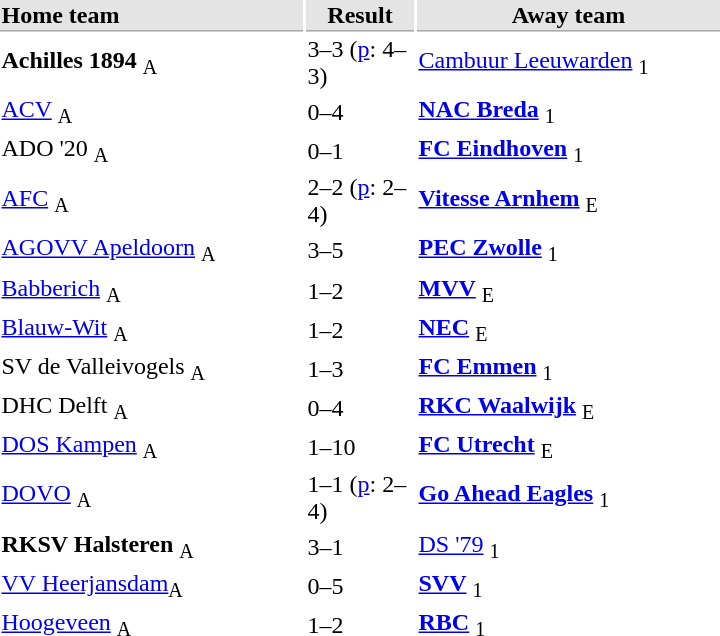<table>
<tr bgcolor="#E4E4E4">
<th style="border-bottom:1px solid #AAAAAA" width="200" align="left">Home team</th>
<th style="border-bottom:1px solid #AAAAAA" width="70" align="center">Result</th>
<th style="border-bottom:1px solid #AAAAAA" width="200">Away team</th>
</tr>
<tr>
<td><strong>Achilles 1894</strong> <sub>A</sub></td>
<td>3–3 (<a href='#'>p</a>: 4–3)</td>
<td><a href='#'>Cambuur Leeuwarden</a> <sub>1</sub></td>
</tr>
<tr>
<td><a href='#'>ACV</a> <sub>A</sub></td>
<td>0–4</td>
<td><strong><a href='#'>NAC Breda</a></strong> <sub>1</sub></td>
</tr>
<tr>
<td>ADO '20 <sub>A</sub></td>
<td>0–1</td>
<td><strong><a href='#'>FC Eindhoven</a></strong> <sub>1</sub></td>
</tr>
<tr>
<td><a href='#'>AFC</a> <sub>A</sub></td>
<td>2–2 (<a href='#'>p</a>: 2–4)</td>
<td><strong><a href='#'>Vitesse Arnhem</a></strong> <sub>E</sub></td>
</tr>
<tr>
<td><a href='#'>AGOVV Apeldoorn</a> <sub>A</sub></td>
<td>3–5</td>
<td><strong><a href='#'>PEC Zwolle</a></strong> <sub>1</sub></td>
</tr>
<tr>
<td><a href='#'>Babberich</a> <sub>A</sub></td>
<td>1–2</td>
<td><strong><a href='#'>MVV</a></strong> <sub>E</sub></td>
</tr>
<tr>
<td><a href='#'>Blauw-Wit</a> <sub>A</sub></td>
<td>1–2</td>
<td><strong><a href='#'>NEC</a></strong> <sub>E</sub></td>
</tr>
<tr>
<td>SV de Valleivogels <sub>A</sub></td>
<td>1–3</td>
<td><strong><a href='#'>FC Emmen</a></strong> <sub>1</sub></td>
</tr>
<tr>
<td>DHC Delft <sub>A</sub></td>
<td>0–4</td>
<td><strong><a href='#'>RKC Waalwijk</a></strong> <sub>E</sub></td>
</tr>
<tr>
<td><a href='#'>DOS Kampen</a> <sub>A</sub></td>
<td>1–10</td>
<td><strong><a href='#'>FC Utrecht</a></strong> <sub>E</sub></td>
</tr>
<tr>
<td><a href='#'>DOVO</a> <sub>A</sub></td>
<td>1–1 (<a href='#'>p</a>: 2–4)</td>
<td><strong><a href='#'>Go Ahead Eagles</a></strong> <sub>1</sub></td>
</tr>
<tr>
<td><strong>RKSV Halsteren</strong> <sub>A</sub></td>
<td>3–1</td>
<td><a href='#'>DS '79</a> <sub>1</sub></td>
</tr>
<tr>
<td><a href='#'>VV Heerjansdam</a><sub>A</sub></td>
<td>0–5</td>
<td><strong><a href='#'>SVV</a></strong> <sub>1</sub></td>
</tr>
<tr>
<td><a href='#'>Hoogeveen</a> <sub>A</sub></td>
<td>1–2</td>
<td><strong><a href='#'>RBC</a></strong> <sub>1</sub></td>
</tr>
</table>
